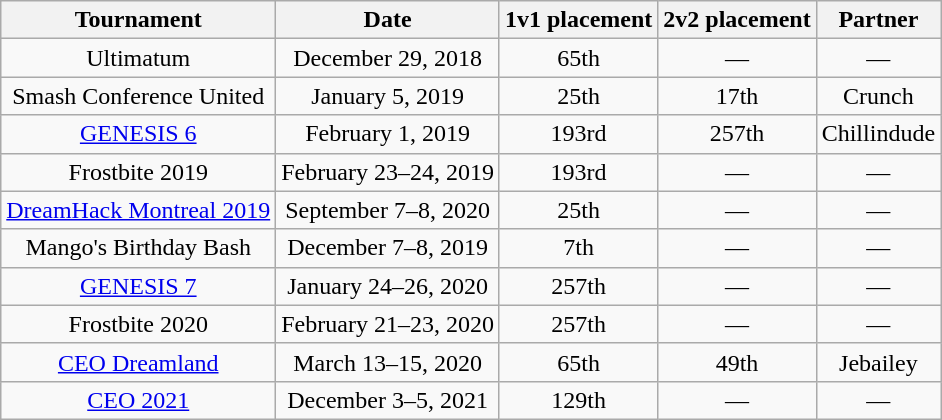<table class="wikitable collapsible autocollapse" style="text-align:center">
<tr>
<th>Tournament</th>
<th>Date</th>
<th>1v1 placement</th>
<th>2v2 placement</th>
<th>Partner</th>
</tr>
<tr>
<td>Ultimatum</td>
<td>December 29, 2018</td>
<td>65th</td>
<td>—</td>
<td>—</td>
</tr>
<tr>
<td>Smash Conference United</td>
<td>January 5, 2019</td>
<td>25th</td>
<td>17th</td>
<td>Crunch</td>
</tr>
<tr>
<td><a href='#'>GENESIS 6</a></td>
<td>February 1, 2019</td>
<td>193rd</td>
<td>257th</td>
<td>Chillindude</td>
</tr>
<tr>
<td>Frostbite 2019</td>
<td>February 23–24, 2019</td>
<td>193rd</td>
<td>—</td>
<td>—</td>
</tr>
<tr>
<td><a href='#'>DreamHack Montreal 2019</a></td>
<td>September 7–8, 2020</td>
<td>25th</td>
<td>—</td>
<td>—</td>
</tr>
<tr>
<td>Mango's Birthday Bash</td>
<td>December 7–8, 2019</td>
<td>7th</td>
<td>—</td>
<td>—</td>
</tr>
<tr>
<td><a href='#'>GENESIS 7</a></td>
<td>January 24–26, 2020</td>
<td>257th</td>
<td>—</td>
<td>—</td>
</tr>
<tr>
<td>Frostbite 2020</td>
<td>February 21–23, 2020</td>
<td>257th</td>
<td>—</td>
<td>—</td>
</tr>
<tr>
<td><a href='#'>CEO Dreamland</a></td>
<td>March 13–15, 2020</td>
<td>65th</td>
<td>49th</td>
<td>Jebailey</td>
</tr>
<tr>
<td><a href='#'>CEO 2021</a></td>
<td>December 3–5, 2021</td>
<td>129th</td>
<td>—</td>
<td>—</td>
</tr>
</table>
